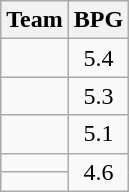<table class=wikitable>
<tr>
<th>Team</th>
<th>BPG</th>
</tr>
<tr>
<td></td>
<td align=center>5.4</td>
</tr>
<tr>
<td></td>
<td align=center>5.3</td>
</tr>
<tr>
<td></td>
<td align=center>5.1</td>
</tr>
<tr>
<td></td>
<td align=center rowspan=2>4.6</td>
</tr>
<tr>
<td></td>
</tr>
</table>
